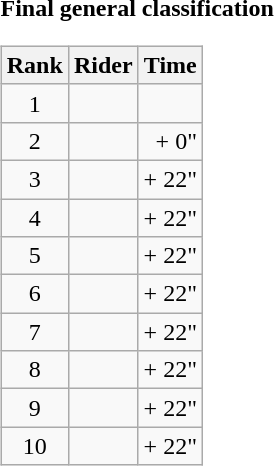<table>
<tr>
<td><strong>Final general classification</strong><br><table class="wikitable">
<tr>
<th scope="col">Rank</th>
<th scope="col">Rider</th>
<th scope="col">Time</th>
</tr>
<tr>
<td style="text-align:center;">1</td>
<td></td>
<td style="text-align:right;"></td>
</tr>
<tr>
<td style="text-align:center;">2</td>
<td></td>
<td style="text-align:right;">+ 0"</td>
</tr>
<tr>
<td style="text-align:center;">3</td>
<td></td>
<td style="text-align:right;">+ 22"</td>
</tr>
<tr>
<td style="text-align:center;">4</td>
<td></td>
<td style="text-align:right;">+ 22"</td>
</tr>
<tr>
<td style="text-align:center;">5</td>
<td></td>
<td style="text-align:right;">+ 22"</td>
</tr>
<tr>
<td style="text-align:center;">6</td>
<td></td>
<td style="text-align:right;">+ 22"</td>
</tr>
<tr>
<td style="text-align:center;">7</td>
<td></td>
<td style="text-align:right;">+ 22"</td>
</tr>
<tr>
<td style="text-align:center;">8</td>
<td></td>
<td style="text-align:right;">+ 22"</td>
</tr>
<tr>
<td style="text-align:center;">9</td>
<td></td>
<td style="text-align:right;">+ 22"</td>
</tr>
<tr>
<td style="text-align:center;">10</td>
<td></td>
<td style="text-align:right;">+ 22"</td>
</tr>
</table>
</td>
</tr>
</table>
